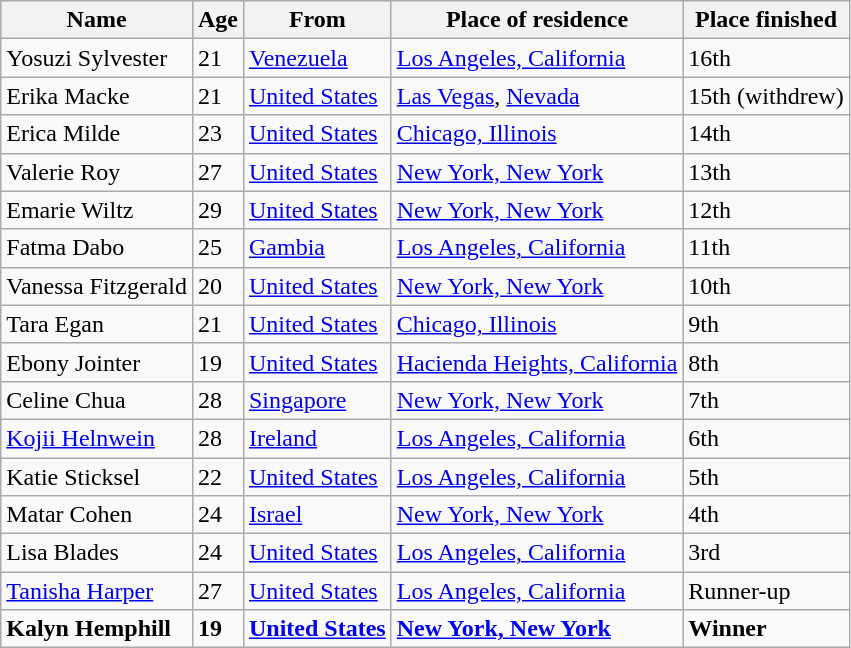<table class="wikitable sortable">
<tr>
<th>Name</th>
<th>Age</th>
<th>From</th>
<th>Place of residence</th>
<th>Place finished</th>
</tr>
<tr>
<td>Yosuzi Sylvester</td>
<td>21</td>
<td><a href='#'>Venezuela</a></td>
<td><a href='#'>Los Angeles, California</a></td>
<td>16th</td>
</tr>
<tr>
<td>Erika Macke</td>
<td>21</td>
<td><a href='#'>United States</a></td>
<td><a href='#'>Las Vegas</a>, <a href='#'>Nevada</a></td>
<td>15th (withdrew)</td>
</tr>
<tr>
<td>Erica Milde</td>
<td>23</td>
<td><a href='#'>United States</a></td>
<td><a href='#'>Chicago, Illinois</a></td>
<td>14th</td>
</tr>
<tr>
<td>Valerie Roy</td>
<td>27</td>
<td><a href='#'>United States</a></td>
<td><a href='#'>New York, New York</a></td>
<td>13th</td>
</tr>
<tr>
<td>Emarie Wiltz</td>
<td>29</td>
<td><a href='#'>United States</a></td>
<td><a href='#'>New York, New York</a></td>
<td>12th</td>
</tr>
<tr>
<td>Fatma Dabo</td>
<td>25</td>
<td><a href='#'>Gambia</a></td>
<td><a href='#'>Los Angeles, California</a></td>
<td>11th</td>
</tr>
<tr>
<td>Vanessa Fitzgerald</td>
<td>20</td>
<td><a href='#'>United States</a></td>
<td><a href='#'>New York, New York</a></td>
<td>10th</td>
</tr>
<tr>
<td>Tara Egan</td>
<td>21</td>
<td><a href='#'>United States</a></td>
<td><a href='#'>Chicago, Illinois</a></td>
<td>9th</td>
</tr>
<tr>
<td>Ebony Jointer</td>
<td>19</td>
<td><a href='#'>United States</a></td>
<td><a href='#'>Hacienda Heights, California</a></td>
<td>8th</td>
</tr>
<tr>
<td>Celine Chua</td>
<td>28</td>
<td><a href='#'>Singapore</a></td>
<td><a href='#'>New York, New York</a></td>
<td>7th</td>
</tr>
<tr>
<td><a href='#'>Kojii Helnwein</a></td>
<td>28</td>
<td><a href='#'>Ireland</a></td>
<td><a href='#'>Los Angeles, California</a></td>
<td>6th</td>
</tr>
<tr>
<td>Katie Sticksel</td>
<td>22</td>
<td><a href='#'>United States</a></td>
<td><a href='#'>Los Angeles, California</a></td>
<td>5th</td>
</tr>
<tr>
<td>Matar Cohen</td>
<td>24</td>
<td><a href='#'>Israel</a></td>
<td><a href='#'>New York, New York</a></td>
<td>4th</td>
</tr>
<tr>
<td>Lisa Blades</td>
<td>24</td>
<td><a href='#'>United States</a></td>
<td><a href='#'>Los Angeles, California</a></td>
<td>3rd</td>
</tr>
<tr>
<td><a href='#'>Tanisha Harper</a></td>
<td>27</td>
<td><a href='#'>United States<!--read her bio. Her HOMETOWN is Phoenix, in the US--></a></td>
<td><a href='#'>Los Angeles, California</a></td>
<td>Runner-up</td>
</tr>
<tr>
<td><strong>Kalyn Hemphill</strong></td>
<td><strong>19</strong></td>
<td><strong><a href='#'>United States</a></strong></td>
<td><strong><a href='#'>New York, New York</a></strong></td>
<td><strong>Winner</strong></td>
</tr>
</table>
